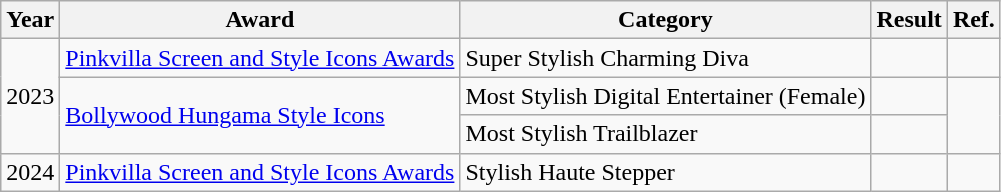<table class="wikitable">
<tr>
<th>Year</th>
<th>Award</th>
<th>Category</th>
<th>Result</th>
<th>Ref.</th>
</tr>
<tr>
<td rowspan="3">2023</td>
<td><a href='#'>Pinkvilla Screen and Style Icons Awards</a></td>
<td>Super Stylish Charming Diva</td>
<td></td>
<td></td>
</tr>
<tr>
<td rowspan="2"><a href='#'>Bollywood Hungama Style Icons</a></td>
<td>Most Stylish Digital Entertainer (Female)</td>
<td></td>
<td rowspan="2"></td>
</tr>
<tr>
<td>Most Stylish Trailblazer</td>
<td></td>
</tr>
<tr>
<td>2024</td>
<td><a href='#'>Pinkvilla Screen and Style Icons Awards</a></td>
<td>Stylish Haute Stepper</td>
<td></td>
<td></td>
</tr>
</table>
